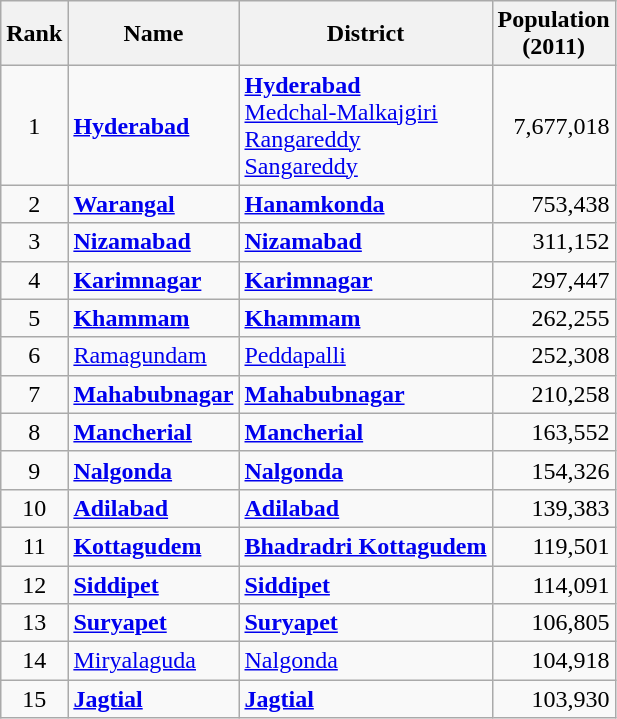<table class="wikitable sortable mw-collapsible" style="text-align:center;">
<tr>
<th>Rank</th>
<th>Name</th>
<th>District</th>
<th>Population<br>(2011)</th>
</tr>
<tr>
<td>1</td>
<td align="left"><strong><a href='#'>Hyderabad</a></strong></td>
<td align="left"><a href='#'><strong>Hyderabad</strong></a><br><a href='#'>Medchal-Malkajgiri</a><br><a href='#'>Rangareddy</a><br><a href='#'>Sangareddy</a></td>
<td align="right">7,677,018</td>
</tr>
<tr>
<td>2</td>
<td align="left"><strong><a href='#'>Warangal</a></strong></td>
<td align="left"><a href='#'><strong>Hanamkonda</strong></a></td>
<td align="right">753,438</td>
</tr>
<tr>
<td>3</td>
<td align="left"><a href='#'><strong>Nizamabad</strong></a></td>
<td align="left"><a href='#'><strong>Nizamabad</strong></a></td>
<td align="right">311,152</td>
</tr>
<tr>
<td>4</td>
<td align="left"><strong><a href='#'>Karimnagar</a></strong></td>
<td align="left"><a href='#'><strong>Karimnagar</strong></a></td>
<td align="right">297,447</td>
</tr>
<tr>
<td>5</td>
<td align="left"><strong><a href='#'>Khammam</a></strong></td>
<td align="left"><a href='#'><strong>Khammam</strong></a></td>
<td align="right">262,255</td>
</tr>
<tr>
<td>6</td>
<td align="left"><a href='#'>Ramagundam</a></td>
<td align="left"><a href='#'>Peddapalli</a></td>
<td align="right">252,308</td>
</tr>
<tr>
<td>7</td>
<td align="left"><strong><a href='#'>Mahabubnagar</a></strong></td>
<td align="left"><a href='#'><strong>Mahabubnagar</strong></a></td>
<td align="right">210,258</td>
</tr>
<tr>
<td>8</td>
<td align="left"><strong><a href='#'>Mancherial</a></strong></td>
<td align="left"><strong><a href='#'>Mancherial</a></strong></td>
<td align="right">163,552</td>
</tr>
<tr>
<td>9</td>
<td align="left"><strong><a href='#'>Nalgonda</a></strong></td>
<td align="left"><a href='#'><strong>Nalgonda</strong></a></td>
<td align="right">154,326</td>
</tr>
<tr>
<td>10</td>
<td align="left"><strong><a href='#'>Adilabad</a></strong></td>
<td align="left"><a href='#'><strong>Adilabad</strong></a></td>
<td align="right">139,383</td>
</tr>
<tr>
<td>11</td>
<td align="left"><strong><a href='#'>Kottagudem</a></strong></td>
<td align="left"><strong><a href='#'>Bhadradri Kottagudem</a></strong></td>
<td align="right">119,501</td>
</tr>
<tr>
<td>12</td>
<td align="left"><strong><a href='#'>Siddipet</a></strong></td>
<td align="left"><a href='#'><strong>Siddipet</strong></a></td>
<td align="right">114,091</td>
</tr>
<tr>
<td>13</td>
<td align="left"><strong><a href='#'>Suryapet</a></strong></td>
<td align="left"><a href='#'><strong>Suryapet</strong></a></td>
<td align="right">106,805</td>
</tr>
<tr>
<td>14</td>
<td align="left"><a href='#'>Miryalaguda</a></td>
<td align="left"><a href='#'>Nalgonda</a></td>
<td align="right">104,918</td>
</tr>
<tr>
<td>15</td>
<td align="left"><strong><a href='#'>Jagtial</a></strong></td>
<td align="left"><a href='#'><strong>Jagtial</strong></a></td>
<td align="right">103,930</td>
</tr>
</table>
